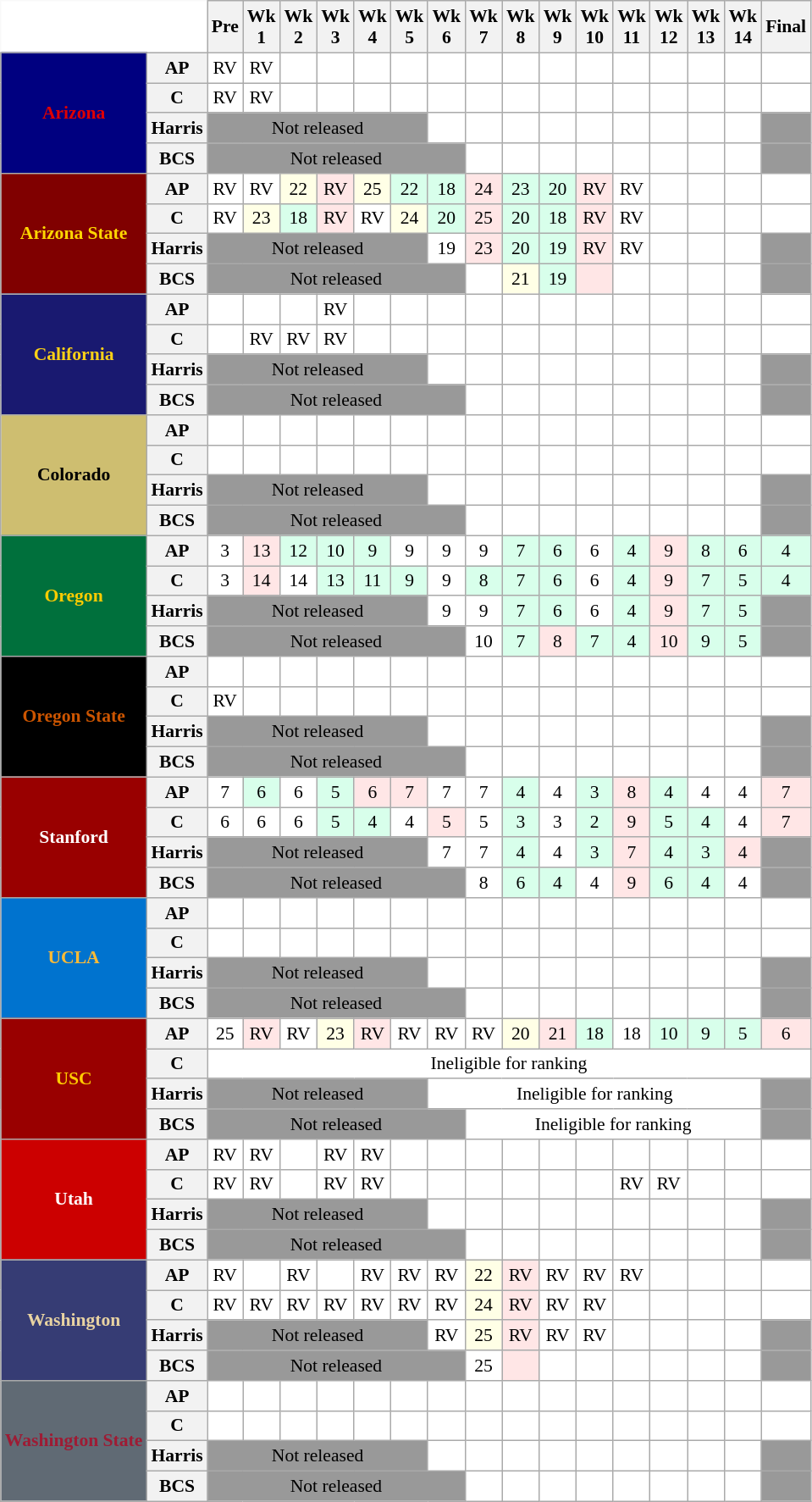<table class="wikitable" style="white-space:nowrap;font-size:90%;">
<tr>
<th colspan=2 style="background:white; border-top-style:hidden; border-left-style:hidden;"> </th>
<th>Pre</th>
<th>Wk<br>1</th>
<th>Wk<br>2</th>
<th>Wk<br>3</th>
<th>Wk<br>4</th>
<th>Wk<br>5</th>
<th>Wk<br>6</th>
<th>Wk<br>7</th>
<th>Wk<br>8</th>
<th>Wk<br>9</th>
<th>Wk<br>10</th>
<th>Wk<br>11</th>
<th>Wk<br>12</th>
<th>Wk<br>13</th>
<th>Wk<br>14</th>
<th>Final</th>
</tr>
<tr style="text-align:center;">
<th rowspan=4 style="background:#000080; color:#e00000;">Arizona</th>
<th>AP</th>
<td style="background:#FFF;">RV</td>
<td style="background:#FFF;">RV</td>
<td style="background:#FFF;"></td>
<td style="background:#FFF;"></td>
<td style="background:#FFF;"></td>
<td style="background:#FFF;"></td>
<td style="background:#FFF;"></td>
<td style="background:#FFF;"></td>
<td style="background:#FFF;"></td>
<td style="background:#FFF;"></td>
<td style="background:#FFF;"></td>
<td style="background:#FFF;"></td>
<td style="background:#FFF;"></td>
<td style="background:#FFF;"></td>
<td style="background:#FFF;"></td>
<td style="background:#FFF;"></td>
</tr>
<tr style="text-align:center;">
<th>C</th>
<td style="background:#FFF;">RV</td>
<td style="background:#FFF;">RV</td>
<td style="background:#FFF;"></td>
<td style="background:#FFF;"></td>
<td style="background:#FFF;"></td>
<td style="background:#FFF;"></td>
<td style="background:#FFF;"></td>
<td style="background:#FFF;"></td>
<td style="background:#FFF;"></td>
<td style="background:#FFF;"></td>
<td style="background:#FFF;"></td>
<td style="background:#FFF;"></td>
<td style="background:#FFF;"></td>
<td style="background:#FFF;"></td>
<td style="background:#FFF;"></td>
<td style="background:#FFF;"></td>
</tr>
<tr style="text-align:center;">
<th>Harris</th>
<td colspan="6" style="background:#999999;">Not released</td>
<td style="background:#FFF;"></td>
<td style="background:#FFF;"></td>
<td style="background:#FFF;"></td>
<td style="background:#FFF;"></td>
<td style="background:#FFF;"></td>
<td style="background:#FFF;"></td>
<td style="background:#FFF;"></td>
<td style="background:#FFF;"></td>
<td style="background:#FFF;"></td>
<td style="background:#999999;"></td>
</tr>
<tr style="text-align:center;">
<th>BCS</th>
<td colspan="7" style="background:#999999;">Not released</td>
<td style="background:#FFF;"></td>
<td style="background:#FFF;"></td>
<td style="background:#FFF;"></td>
<td style="background:#FFF;"></td>
<td style="background:#FFF;"></td>
<td style="background:#FFF;"></td>
<td style="background:#FFF;"></td>
<td style="background:#FFF;"></td>
<td style="background:#999999;"></td>
</tr>
<tr style="text-align:center;">
<th rowspan=4 style="background:#800000; color:#FFD700;">Arizona State</th>
<th>AP</th>
<td style="background:#FFF;">RV</td>
<td style="background:#FFF;">RV</td>
<td style="background:#FFFFE6;">22</td>
<td style="background:#FFE6E6;">RV</td>
<td style="background:#FFFFE6;">25</td>
<td style="background:#D8FFEB;">22</td>
<td style="background:#D8FFEB;">18</td>
<td style="background:#FFE6E6;">24</td>
<td style="background:#D8FFEB;">23</td>
<td style="background:#D8FFEB;">20</td>
<td style="background:#FFE6E6;">RV</td>
<td style="background:#FFF;">RV</td>
<td style="background:#FFF;"></td>
<td style="background:#FFF;"></td>
<td style="background:#FFF;"></td>
<td style="background:#FFF;"></td>
</tr>
<tr style="text-align:center;">
<th>C</th>
<td style="background:#FFF;">RV</td>
<td style="background:#FFFFE6;">23</td>
<td style="background:#D8FFEB;">18</td>
<td style="background:#FFE6E6;">RV</td>
<td style="background:#FFF;">RV</td>
<td style="background:#FFFFE6;">24</td>
<td style="background:#D8FFEB;">20</td>
<td style="background:#FFE6E6;">25</td>
<td style="background:#D8FFEB;">20</td>
<td style="background:#D8FFEB;">18</td>
<td style="background:#FFE6E6;">RV</td>
<td style="background:#FFF;">RV</td>
<td style="background:#FFF;"></td>
<td style="background:#FFF;"></td>
<td style="background:#FFF;"></td>
<td style="background:#FFF;"></td>
</tr>
<tr style="text-align:center;">
<th>Harris</th>
<td colspan="6" style="background:#999999;">Not released</td>
<td style="background:#FFF;">19</td>
<td style="background:#FFE6E6;">23</td>
<td style="background:#D8FFEB;">20</td>
<td style="background:#D8FFEB;">19</td>
<td style="background:#FFE6E6;">RV</td>
<td style="background:#FFF;">RV</td>
<td style="background:#FFF;"></td>
<td style="background:#FFF;"></td>
<td style="background:#FFF;"></td>
<td style="background:#999999;"></td>
</tr>
<tr style="text-align:center;">
<th>BCS</th>
<td colspan="7" style="background:#999999;">Not released</td>
<td style="background:#FFF;"></td>
<td style="background:#FFFFE6;">21</td>
<td style="background:#D8FFEB;">19</td>
<td style="background:#FFE6E6;"></td>
<td style="background:#FFF;"></td>
<td style="background:#FFF;"></td>
<td style="background:#FFF;"></td>
<td style="background:#FFF;"></td>
<td style="background:#999999;"></td>
</tr>
<tr style="text-align:center;">
<th rowspan=4 style="background:#191970; color:#FCD116;">California</th>
<th>AP</th>
<td style="background:#FFF;"></td>
<td style="background:#FFF;"></td>
<td style="background:#FFF;"></td>
<td style="background:#FFF;">RV</td>
<td style="background:#FFF;"></td>
<td style="background:#FFF;"></td>
<td style="background:#FFF;"></td>
<td style="background:#FFF;"></td>
<td style="background:#FFF;"></td>
<td style="background:#FFF;"></td>
<td style="background:#FFF;"></td>
<td style="background:#FFF;"></td>
<td style="background:#FFF;"></td>
<td style="background:#FFF;"></td>
<td style="background:#FFF;"></td>
<td style="background:#FFF;"></td>
</tr>
<tr style="text-align:center;">
<th>C</th>
<td style="background:#FFF;"></td>
<td style="background:#FFF;">RV</td>
<td style="background:#FFF;">RV</td>
<td style="background:#FFF;">RV</td>
<td style="background:#FFF;"></td>
<td style="background:#FFF;"></td>
<td style="background:#FFF;"></td>
<td style="background:#FFF;"></td>
<td style="background:#FFF;"></td>
<td style="background:#FFF;"></td>
<td style="background:#FFF;"></td>
<td style="background:#FFF;"></td>
<td style="background:#FFF;"></td>
<td style="background:#FFF;"></td>
<td style="background:#FFF;"></td>
<td style="background:#FFF;"></td>
</tr>
<tr style="text-align:center;">
<th>Harris</th>
<td colspan="6" style="background:#999999;">Not released</td>
<td style="background:#FFF;"></td>
<td style="background:#FFF;"></td>
<td style="background:#FFF;"></td>
<td style="background:#FFF;"></td>
<td style="background:#FFF;"></td>
<td style="background:#FFF;"></td>
<td style="background:#FFF;"></td>
<td style="background:#FFF;"></td>
<td style="background:#FFF;"></td>
<td style="background:#999999;"></td>
</tr>
<tr style="text-align:center;">
<th>BCS</th>
<td colspan="7" style="background:#999999;">Not released</td>
<td style="background:#FFF;"></td>
<td style="background:#FFF;"></td>
<td style="background:#FFF;"></td>
<td style="background:#FFF;"></td>
<td style="background:#FFF;"></td>
<td style="background:#FFF;"></td>
<td style="background:#FFF;"></td>
<td style="background:#FFF;"></td>
<td style="background:#999999;"></td>
</tr>
<tr style="text-align:center;">
<th rowspan=4 style="background:#CEBE70; color:#000000;">Colorado</th>
<th>AP</th>
<td style="background:#FFF;"></td>
<td style="background:#FFF;"></td>
<td style="background:#FFF;"></td>
<td style="background:#FFF;"></td>
<td style="background:#FFF;"></td>
<td style="background:#FFF;"></td>
<td style="background:#FFF;"></td>
<td style="background:#FFF;"></td>
<td style="background:#FFF;"></td>
<td style="background:#FFF;"></td>
<td style="background:#FFF;"></td>
<td style="background:#FFF;"></td>
<td style="background:#FFF;"></td>
<td style="background:#FFF;"></td>
<td style="background:#FFF;"></td>
<td style="background:#FFF;"></td>
</tr>
<tr style="text-align:center;">
<th>C</th>
<td style="background:#FFF;"></td>
<td style="background:#FFF;"></td>
<td style="background:#FFF;"></td>
<td style="background:#FFF;"></td>
<td style="background:#FFF;"></td>
<td style="background:#FFF;"></td>
<td style="background:#FFF;"></td>
<td style="background:#FFF;"></td>
<td style="background:#FFF;"></td>
<td style="background:#FFF;"></td>
<td style="background:#FFF;"></td>
<td style="background:#FFF;"></td>
<td style="background:#FFF;"></td>
<td style="background:#FFF;"></td>
<td style="background:#FFF;"></td>
<td style="background:#FFF;"></td>
</tr>
<tr style="text-align:center;">
<th>Harris</th>
<td colspan="6" style="background:#999999;">Not released</td>
<td style="background:#FFF;"></td>
<td style="background:#FFF;"></td>
<td style="background:#FFF;"></td>
<td style="background:#FFF;"></td>
<td style="background:#FFF;"></td>
<td style="background:#FFF;"></td>
<td style="background:#FFF;"></td>
<td style="background:#FFF;"></td>
<td style="background:#FFF;"></td>
<td style="background:#999999;"></td>
</tr>
<tr style="text-align:center;">
<th>BCS</th>
<td colspan="7" style="background:#999999;">Not released</td>
<td style="background:#FFF;"></td>
<td style="background:#FFF;"></td>
<td style="background:#FFF;"></td>
<td style="background:#FFF;"></td>
<td style="background:#FFF;"></td>
<td style="background:#FFF;"></td>
<td style="background:#FFF;"></td>
<td style="background:#FFF;"></td>
<td style="background:#999999;"></td>
</tr>
<tr style="text-align:center;">
<th rowspan=4 style="background:#00703C; color:#FFCC00;">Oregon</th>
<th>AP</th>
<td style="background:#FFF;">3</td>
<td style="background:#FFE6E6;">13</td>
<td style="background:#D8FFEB;">12</td>
<td style="background:#D8FFEB;">10</td>
<td style="background:#D8FFEB;">9</td>
<td style="background:#FFF;">9</td>
<td style="background:#FFF;">9</td>
<td style="background:#FFF;">9</td>
<td style="background:#D8FFEB;">7</td>
<td style="background:#D8FFEB;">6</td>
<td style="background:#FFF;">6</td>
<td style="background:#D8FFEB;">4</td>
<td style="background:#FFE6E6;">9</td>
<td style="background:#D8FFEB;">8</td>
<td style="background:#D8FFEB;">6</td>
<td style="background:#D8FFEB;">4</td>
</tr>
<tr style="text-align:center;">
<th>C</th>
<td style="background:#FFF;">3</td>
<td style="background:#FFE6E6;">14</td>
<td style="background:#FFF;">14</td>
<td style="background:#D8FFEB;">13</td>
<td style="background:#D8FFEB;">11</td>
<td style="background:#D8FFEB;">9</td>
<td style="background:#FFF;">9</td>
<td style="background:#D8FFEB;">8</td>
<td style="background:#D8FFEB;">7</td>
<td style="background:#D8FFEB;">6</td>
<td style="background:#FFF;">6</td>
<td style="background:#D8FFEB;">4</td>
<td style="background:#FFE6E6;">9</td>
<td style="background:#D8FFEB;">7</td>
<td style="background:#D8FFEB;">5</td>
<td style="background:#D8FFEB;">4</td>
</tr>
<tr style="text-align:center;">
<th>Harris</th>
<td colspan="6" style="background:#999999;">Not released</td>
<td style="background:#FFF;">9</td>
<td style="background:#FFF;">9</td>
<td style="background:#D8FFEB;">7</td>
<td style="background:#D8FFEB;">6</td>
<td style="background:#FFF;">6</td>
<td style="background:#D8FFEB;">4</td>
<td style="background:#FFE6E6;">9</td>
<td style="background:#D8FFEB;">7</td>
<td style="background:#D8FFEB;">5</td>
<td style="background:#999999;"></td>
</tr>
<tr style="text-align:center;">
<th>BCS</th>
<td colspan="7" style="background:#999999;">Not released</td>
<td style="background:#FFF;">10</td>
<td style="background:#D8FFEB;">7</td>
<td style="background:#FFE6E6;">8</td>
<td style="background:#D8FFEB;">7</td>
<td style="background:#D8FFEB;">4</td>
<td style="background:#FFE6E6;">10</td>
<td style="background:#D8FFEB;">9</td>
<td style="background:#D8FFEB;">5</td>
<td style="background:#999999;"></td>
</tr>
<tr style="text-align:center;">
<th rowspan=4 style="background:#000000; color:#CC5500;">Oregon State</th>
<th>AP</th>
<td style="background:#FFF;"></td>
<td style="background:#FFF;"></td>
<td style="background:#FFF;"></td>
<td style="background:#FFF;"></td>
<td style="background:#FFF;"></td>
<td style="background:#FFF;"></td>
<td style="background:#FFF;"></td>
<td style="background:#FFF;"></td>
<td style="background:#FFF;"></td>
<td style="background:#FFF;"></td>
<td style="background:#FFF;"></td>
<td style="background:#FFF;"></td>
<td style="background:#FFF;"></td>
<td style="background:#FFF;"></td>
<td style="background:#FFF;"></td>
<td style="background:#FFF;"></td>
</tr>
<tr style="text-align:center;">
<th>C</th>
<td style="background:#FFF;">RV</td>
<td style="background:#FFF;"></td>
<td style="background:#FFF;"></td>
<td style="background:#FFF;"></td>
<td style="background:#FFF;"></td>
<td style="background:#FFF;"></td>
<td style="background:#FFF;"></td>
<td style="background:#FFF;"></td>
<td style="background:#FFF;"></td>
<td style="background:#FFF;"></td>
<td style="background:#FFF;"></td>
<td style="background:#FFF;"></td>
<td style="background:#FFF;"></td>
<td style="background:#FFF;"></td>
<td style="background:#FFF;"></td>
<td style="background:#FFF;"></td>
</tr>
<tr style="text-align:center;">
<th>Harris</th>
<td colspan="6" style="background:#999999;">Not released</td>
<td style="background:#FFF;"></td>
<td style="background:#FFF;"></td>
<td style="background:#FFF;"></td>
<td style="background:#FFF;"></td>
<td style="background:#FFF;"></td>
<td style="background:#FFF;"></td>
<td style="background:#FFF;"></td>
<td style="background:#FFF;"></td>
<td style="background:#FFF;"></td>
<td style="background:#999999;"></td>
</tr>
<tr style="text-align:center;">
<th>BCS</th>
<td colspan="7" style="background:#999999;">Not released</td>
<td style="background:#FFF;"></td>
<td style="background:#FFF;"></td>
<td style="background:#FFF;"></td>
<td style="background:#FFF;"></td>
<td style="background:#FFF;"></td>
<td style="background:#FFF;"></td>
<td style="background:#FFF;"></td>
<td style="background:#FFF;"></td>
<td style="background:#999999;"></td>
</tr>
<tr style="text-align:center;">
<th rowspan=4 style="background:#990000; color:#FFFFFF;">Stanford</th>
<th>AP</th>
<td style="background:#FFF;">7</td>
<td style="background:#D8FFEB;">6</td>
<td style="background:#FFF;">6</td>
<td style="background:#D8FFEB;">5</td>
<td style="background:#FFE6E6;">6</td>
<td style="background:#FFE6E6;">7</td>
<td style="background:#FFF;">7</td>
<td style="background:#FFF;">7</td>
<td style="background:#D8FFEB;">4</td>
<td style="background:#FFF;">4</td>
<td style="background:#D8FFEB;">3</td>
<td style="background:#FFE6E6;">8</td>
<td style="background:#D8FFEB;">4</td>
<td style="background:#FFF;">4</td>
<td style="background:#FFF;">4</td>
<td style="background:#FFE6E6;">7</td>
</tr>
<tr style="text-align:center;">
<th>C</th>
<td style="background:#FFF;">6</td>
<td style="background:#FFF;">6</td>
<td style="background:#FFF;">6</td>
<td style="background:#D8FFEB;">5</td>
<td style="background:#D8FFEB;">4</td>
<td style="background:#FFF;">4</td>
<td style="background:#FFE6E6;">5</td>
<td style="background:#FFF;">5</td>
<td style="background:#D8FFEB;">3</td>
<td style="background:#FFF;">3</td>
<td style="background:#D8FFEB;">2</td>
<td style="background:#FFE6E6;">9</td>
<td style="background:#D8FFEB;">5</td>
<td style="background:#D8FFEB;">4</td>
<td style="background:#FFF;">4</td>
<td style="background:#FFE6E6;">7</td>
</tr>
<tr style="text-align:center;">
<th>Harris</th>
<td colspan="6" style="background:#999999;">Not released</td>
<td style="background:#FFF;">7</td>
<td style="background:#FFF;">7</td>
<td style="background:#D8FFEB;">4</td>
<td style="background:#FFF;">4</td>
<td style="background:#D8FFEB;">3</td>
<td style="background:#FFE6E6;">7</td>
<td style="background:#D8FFEB;">4</td>
<td style="background:#D8FFEB;">3</td>
<td style="background:#FFE6E6;">4</td>
<td style="background:#999999;"></td>
</tr>
<tr style="text-align:center;">
<th>BCS</th>
<td colspan="7" style="background:#999999;">Not released</td>
<td style="background:#FFF;">8</td>
<td style="background:#D8FFEB;">6</td>
<td style="background:#D8FFEB;">4</td>
<td style="background:#FFF;">4</td>
<td style="background:#FFE6E6;">9</td>
<td style="background:#D8FFEB;">6</td>
<td style="background:#D8FFEB;">4</td>
<td style="background:#FFF;">4</td>
<td style="background:#999999;"></td>
</tr>
<tr style="text-align:center;">
<th rowspan=4 style="background:#0073CF; color:#FEBB36;">UCLA</th>
<th>AP</th>
<td style="background:#FFF;"></td>
<td style="background:#FFF;"></td>
<td style="background:#FFF;"></td>
<td style="background:#FFF;"></td>
<td style="background:#FFF;"></td>
<td style="background:#FFF;"></td>
<td style="background:#FFF;"></td>
<td style="background:#FFF;"></td>
<td style="background:#FFF;"></td>
<td style="background:#FFF;"></td>
<td style="background:#FFF;"></td>
<td style="background:#FFF;"></td>
<td style="background:#FFF;"></td>
<td style="background:#FFF;"></td>
<td style="background:#FFF;"></td>
<td style="background:#FFF;"></td>
</tr>
<tr style="text-align:center;">
<th>C</th>
<td style="background:#FFF;"></td>
<td style="background:#FFF;"></td>
<td style="background:#FFF;"></td>
<td style="background:#FFF;"></td>
<td style="background:#FFF;"></td>
<td style="background:#FFF;"></td>
<td style="background:#FFF;"></td>
<td style="background:#FFF;"></td>
<td style="background:#FFF;"></td>
<td style="background:#FFF;"></td>
<td style="background:#FFF;"></td>
<td style="background:#FFF;"></td>
<td style="background:#FFF;"></td>
<td style="background:#FFF;"></td>
<td style="background:#FFF;"></td>
<td style="background:#FFF;"></td>
</tr>
<tr style="text-align:center;">
<th>Harris</th>
<td colspan="6" style="background:#999999;">Not released</td>
<td style="background:#FFF;"></td>
<td style="background:#FFF;"></td>
<td style="background:#FFF;"></td>
<td style="background:#FFF;"></td>
<td style="background:#FFF;"></td>
<td style="background:#FFF;"></td>
<td style="background:#FFF;"></td>
<td style="background:#FFF;"></td>
<td style="background:#FFF;"></td>
<td style="background:#999999;"></td>
</tr>
<tr style="text-align:center;">
<th>BCS</th>
<td colspan="7" style="background:#999999;">Not released</td>
<td style="background:#FFF;"></td>
<td style="background:#FFF;"></td>
<td style="background:#FFF;"></td>
<td style="background:#FFF;"></td>
<td style="background:#FFF;"></td>
<td style="background:#FFF;"></td>
<td style="background:#FFF;"></td>
<td style="background:#FFF;"></td>
<td style="background:#999999;"></td>
</tr>
<tr style="text-align:center;">
<th rowspan=4 style="background:#990000; color:#FFCC00;">USC</th>
<th>AP</th>
<td style="background:#FFF;">25</td>
<td style="background:#FFE6E6;">RV</td>
<td style="background:#FFF;">RV</td>
<td style="background:#FFFFE6;">23</td>
<td style="background:#FFE6E6;">RV</td>
<td style="background:#FFF;">RV</td>
<td style="background:#FFF;">RV</td>
<td style="background:#FFF;">RV</td>
<td style="background:#FFFFE6;">20</td>
<td style="background:#FFE6E6;">21</td>
<td style="background:#D8FFEB;">18</td>
<td style="background:#FFF;">18</td>
<td style="background:#D8FFEB;">10</td>
<td style="background:#D8FFEB;">9</td>
<td style="background:#D8FFEB;">5</td>
<td style="background:#FFE6E6;">6</td>
</tr>
<tr style="text-align:center;">
<th>C</th>
<td colspan="16" style="background:#FFF;">Ineligible for ranking</td>
</tr>
<tr style="text-align:center;">
<th>Harris</th>
<td colspan="6" style="background:#999999;">Not released</td>
<td colspan="9" style="background:#FFF;">Ineligible for ranking</td>
<td style="background:#999999;"></td>
</tr>
<tr style="text-align:center;">
<th>BCS</th>
<td colspan="7" style="background:#999999;">Not released</td>
<td colspan="8" style="background:#FFF;">Ineligible for ranking</td>
<td style="background:#999999;"></td>
</tr>
<tr style="text-align:center;">
<th rowspan=4 style="background:#CC0000; color:#FFFFFF;">Utah</th>
<th>AP</th>
<td style="background:#FFF;">RV</td>
<td style="background:#FFF;">RV</td>
<td style="background:#FFF;"></td>
<td style="background:#FFF;">RV</td>
<td style="background:#FFF;">RV</td>
<td style="background:#FFF;"></td>
<td style="background:#FFF;"></td>
<td style="background:#FFF;"></td>
<td style="background:#FFF;"></td>
<td style="background:#FFF;"></td>
<td style="background:#FFF;"></td>
<td style="background:#FFF;"></td>
<td style="background:#FFF;"></td>
<td style="background:#FFF;"></td>
<td style="background:#FFF;"></td>
<td style="background:#FFF;"></td>
</tr>
<tr style="text-align:center;">
<th>C</th>
<td style="background:#FFF;">RV</td>
<td style="background:#FFF;">RV</td>
<td style="background:#FFF;"></td>
<td style="background:#FFF;">RV</td>
<td style="background:#FFF;">RV</td>
<td style="background:#FFF;"></td>
<td style="background:#FFF;"></td>
<td style="background:#FFF;"></td>
<td style="background:#FFF;"></td>
<td style="background:#FFF;"></td>
<td style="background:#FFF;"></td>
<td style="background:#FFF;">RV</td>
<td style="background:#FFF;">RV</td>
<td style="background:#FFF;"></td>
<td style="background:#FFF;"></td>
<td style="background:#FFF;"></td>
</tr>
<tr style="text-align:center;">
<th>Harris</th>
<td colspan="6" style="background:#999999;">Not released</td>
<td style="background:#FFF;"></td>
<td style="background:#FFF;"></td>
<td style="background:#FFF;"></td>
<td style="background:#FFF;"></td>
<td style="background:#FFF;"></td>
<td style="background:#FFF;"></td>
<td style="background:#FFF;"></td>
<td style="background:#FFF;"></td>
<td style="background:#FFF;"></td>
<td style="background:#999999;"></td>
</tr>
<tr style="text-align:center;">
<th>BCS</th>
<td colspan="7" style="background:#999999;">Not released</td>
<td style="background:#FFF;"></td>
<td style="background:#FFF;"></td>
<td style="background:#FFF;"></td>
<td style="background:#FFF;"></td>
<td style="background:#FFF;"></td>
<td style="background:#FFF;"></td>
<td style="background:#FFF;"></td>
<td style="background:#FFF;"></td>
<td style="background:#999999;"></td>
</tr>
<tr style="text-align:center;">
<th rowspan=4 style="background:#363c74; color:#e8d3a2;">Washington</th>
<th>AP</th>
<td style="background:#FFF;">RV</td>
<td style="background:#FFF;"></td>
<td style="background:#FFF;">RV</td>
<td style="background:#FFF;"></td>
<td style="background:#FFF;">RV</td>
<td style="background:#FFF;">RV</td>
<td style="background:#FFF;">RV</td>
<td style="background:#FFFFE6;">22</td>
<td style="background:#FFE6E6;">RV</td>
<td style="background:#FFF;">RV</td>
<td style="background:#FFF;">RV</td>
<td style="background:#FFF;">RV</td>
<td style="background:#FFF;"></td>
<td style="background:#FFF;"></td>
<td style="background:#FFF;"></td>
<td style="background:#FFF;"></td>
</tr>
<tr style="text-align:center;">
<th>C</th>
<td style="background:#FFF;">RV</td>
<td style="background:#FFF;">RV</td>
<td style="background:#FFF;">RV</td>
<td style="background:#FFF;">RV</td>
<td style="background:#FFF;">RV</td>
<td style="background:#FFF;">RV</td>
<td style="background:#FFF;">RV</td>
<td style="background:#FFFFE6;">24</td>
<td style="background:#FFE6E6;">RV</td>
<td style="background:#FFF;">RV</td>
<td style="background:#FFF;">RV</td>
<td style="background:#FFF;"></td>
<td style="background:#FFF;"></td>
<td style="background:#FFF;"></td>
<td style="background:#FFF;"></td>
<td style="background:#FFF;"></td>
</tr>
<tr style="text-align:center;">
<th>Harris</th>
<td colspan="6" style="background:#999999;">Not released</td>
<td style="background:#FFF;">RV</td>
<td style="background:#FFFFE6;">25</td>
<td style="background:#FFE6E6;">RV</td>
<td style="background:#FFF;">RV</td>
<td style="background:#FFF;">RV</td>
<td style="background:#FFF;"></td>
<td style="background:#FFF;"></td>
<td style="background:#FFF;"></td>
<td style="background:#FFF;"></td>
<td style="background:#999999;"></td>
</tr>
<tr style="text-align:center;">
<th>BCS</th>
<td colspan="7" style="background:#999999;">Not released</td>
<td style="background:#FFF;">25</td>
<td style="background:#FFE6E6;"></td>
<td style="background:#FFF;"></td>
<td style="background:#FFF;"></td>
<td style="background:#FFF;"></td>
<td style="background:#FFF;"></td>
<td style="background:#FFF;"></td>
<td style="background:#FFF;"></td>
<td style="background:#999999;"></td>
</tr>
<tr style="text-align:center;">
<th rowspan=4 style="background:#606a74; color:#9e1b34;">Washington State</th>
<th>AP</th>
<td style="background:#FFF;"></td>
<td style="background:#FFF;"></td>
<td style="background:#FFF;"></td>
<td style="background:#FFF;"></td>
<td style="background:#FFF;"></td>
<td style="background:#FFF;"></td>
<td style="background:#FFF;"></td>
<td style="background:#FFF;"></td>
<td style="background:#FFF;"></td>
<td style="background:#FFF;"></td>
<td style="background:#FFF;"></td>
<td style="background:#FFF;"></td>
<td style="background:#FFF;"></td>
<td style="background:#FFF;"></td>
<td style="background:#FFF;"></td>
<td style="background:#FFF;"></td>
</tr>
<tr style="text-align:center;">
<th>C</th>
<td style="background:#FFF;"></td>
<td style="background:#FFF;"></td>
<td style="background:#FFF;"></td>
<td style="background:#FFF;"></td>
<td style="background:#FFF;"></td>
<td style="background:#FFF;"></td>
<td style="background:#FFF;"></td>
<td style="background:#FFF;"></td>
<td style="background:#FFF;"></td>
<td style="background:#FFF;"></td>
<td style="background:#FFF;"></td>
<td style="background:#FFF;"></td>
<td style="background:#FFF;"></td>
<td style="background:#FFF;"></td>
<td style="background:#FFF;"></td>
<td style="background:#FFF;"></td>
</tr>
<tr style="text-align:center;">
<th>Harris</th>
<td colspan="6" style="background:#999999;">Not released</td>
<td style="background:#FFF;"></td>
<td style="background:#FFF;"></td>
<td style="background:#FFF;"></td>
<td style="background:#FFF;"></td>
<td style="background:#FFF;"></td>
<td style="background:#FFF;"></td>
<td style="background:#FFF;"></td>
<td style="background:#FFF;"></td>
<td style="background:#FFF;"></td>
<td style="background:#999999;"></td>
</tr>
<tr style="text-align:center;">
<th>BCS</th>
<td colspan="7" style="background:#999999;">Not released</td>
<td style="background:#FFF;"></td>
<td style="background:#FFF;"></td>
<td style="background:#FFF;"></td>
<td style="background:#FFF;"></td>
<td style="background:#FFF;"></td>
<td style="background:#FFF;"></td>
<td style="background:#FFF;"></td>
<td style="background:#FFF;"></td>
<td style="background:#999999;"></td>
</tr>
</table>
